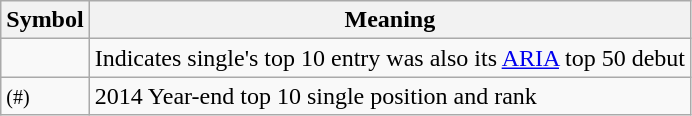<table Class="wikitable">
<tr>
<th>Symbol</th>
<th>Meaning</th>
</tr>
<tr '>
<td></td>
<td>Indicates single's top 10 entry was also its <a href='#'>ARIA</a> top 50 debut</td>
</tr>
<tr>
<td><small>(#)</small></td>
<td>2014 Year-end top 10 single position and rank </td>
</tr>
</table>
